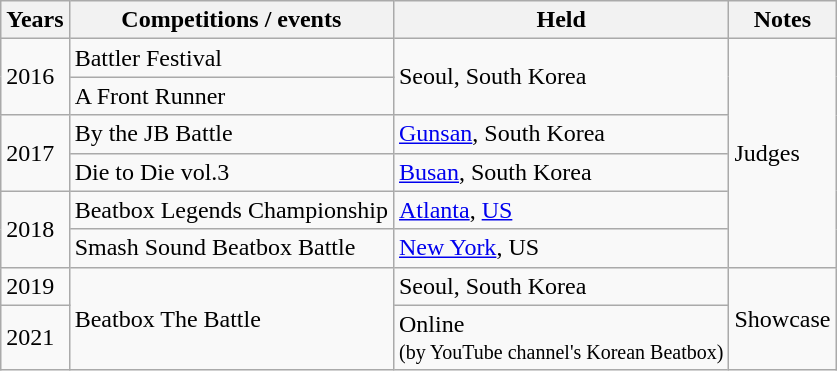<table class="wikitable">
<tr>
<th>Years</th>
<th>Competitions / events</th>
<th>Held</th>
<th>Notes</th>
</tr>
<tr>
<td rowspan="2">2016</td>
<td>Battler Festival</td>
<td rowspan="2">Seoul, South Korea</td>
<td rowspan="6">Judges</td>
</tr>
<tr>
<td>A Front Runner</td>
</tr>
<tr>
<td rowspan="2">2017</td>
<td>By the JB Battle</td>
<td><a href='#'>Gunsan</a>, South Korea</td>
</tr>
<tr>
<td>Die to Die vol.3</td>
<td><a href='#'>Busan</a>, South Korea</td>
</tr>
<tr>
<td rowspan="2">2018</td>
<td>Beatbox Legends Championship</td>
<td><a href='#'>Atlanta</a>, <a href='#'>US</a></td>
</tr>
<tr>
<td>Smash Sound Beatbox Battle</td>
<td><a href='#'>New York</a>, US</td>
</tr>
<tr>
<td>2019</td>
<td rowspan="2">Beatbox The Battle</td>
<td>Seoul, South Korea</td>
<td rowspan="2">Showcase</td>
</tr>
<tr>
<td>2021</td>
<td>Online<br><small>(by YouTube channel's Korean Beatbox)</small></td>
</tr>
</table>
